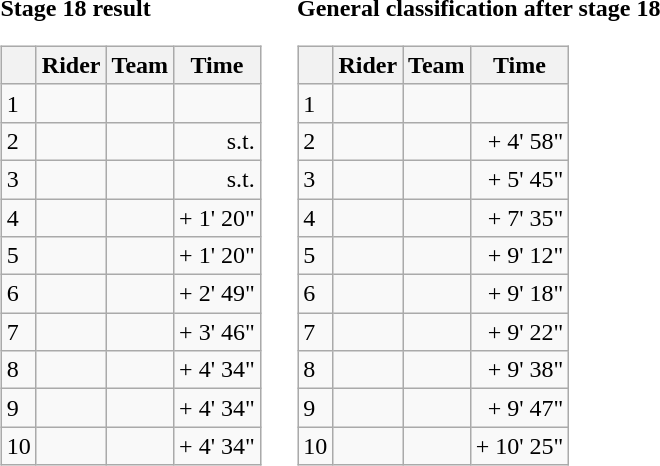<table>
<tr>
<td><strong>Stage 18 result</strong><br><table class="wikitable">
<tr>
<th></th>
<th>Rider</th>
<th>Team</th>
<th>Time</th>
</tr>
<tr>
<td>1</td>
<td></td>
<td></td>
<td align="right"></td>
</tr>
<tr>
<td>2</td>
<td></td>
<td></td>
<td align="right">s.t.</td>
</tr>
<tr>
<td>3</td>
<td></td>
<td></td>
<td align="right">s.t.</td>
</tr>
<tr>
<td>4</td>
<td></td>
<td></td>
<td align="right">+ 1' 20"</td>
</tr>
<tr>
<td>5</td>
<td></td>
<td></td>
<td align="right">+ 1' 20"</td>
</tr>
<tr>
<td>6</td>
<td></td>
<td></td>
<td align="right">+ 2' 49"</td>
</tr>
<tr>
<td>7</td>
<td></td>
<td></td>
<td align="right">+ 3' 46"</td>
</tr>
<tr>
<td>8</td>
<td></td>
<td></td>
<td align="right">+ 4' 34"</td>
</tr>
<tr>
<td>9</td>
<td></td>
<td></td>
<td align="right">+ 4' 34"</td>
</tr>
<tr>
<td>10</td>
<td></td>
<td></td>
<td align="right">+ 4' 34"</td>
</tr>
</table>
</td>
<td></td>
<td><strong>General classification after stage 18</strong><br><table class="wikitable">
<tr>
<th></th>
<th>Rider</th>
<th>Team</th>
<th>Time</th>
</tr>
<tr>
<td>1</td>
<td> </td>
<td></td>
<td align="right"></td>
</tr>
<tr>
<td>2</td>
<td></td>
<td></td>
<td align="right">+ 4' 58"</td>
</tr>
<tr>
<td>3</td>
<td></td>
<td></td>
<td align="right">+ 5' 45"</td>
</tr>
<tr>
<td>4</td>
<td></td>
<td></td>
<td align="right">+ 7' 35"</td>
</tr>
<tr>
<td>5</td>
<td></td>
<td></td>
<td align="right">+ 9' 12"</td>
</tr>
<tr>
<td>6</td>
<td></td>
<td></td>
<td align="right">+ 9' 18"</td>
</tr>
<tr>
<td>7</td>
<td></td>
<td></td>
<td align="right">+ 9' 22"</td>
</tr>
<tr>
<td>8</td>
<td></td>
<td></td>
<td align="right">+ 9' 38"</td>
</tr>
<tr>
<td>9</td>
<td> </td>
<td></td>
<td align="right">+ 9' 47"</td>
</tr>
<tr>
<td>10</td>
<td></td>
<td></td>
<td align="right">+ 10' 25"</td>
</tr>
</table>
</td>
</tr>
</table>
